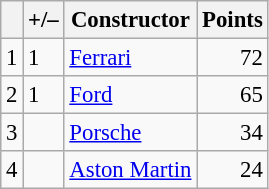<table class="wikitable" style="font-size: 95%;">
<tr>
<th scope="col"></th>
<th scope="col">+/–</th>
<th scope="col">Constructor</th>
<th scope="col">Points</th>
</tr>
<tr>
<td align="center">1</td>
<td align="left"> 1</td>
<td> <a href='#'>Ferrari</a></td>
<td align="right">72</td>
</tr>
<tr>
<td align="center">2</td>
<td align="left"> 1</td>
<td> <a href='#'>Ford</a></td>
<td align="right">65</td>
</tr>
<tr>
<td align="center">3</td>
<td align="left"></td>
<td> <a href='#'>Porsche</a></td>
<td align="right">34</td>
</tr>
<tr>
<td align="center">4</td>
<td align="left"></td>
<td> <a href='#'>Aston Martin</a></td>
<td align="right">24</td>
</tr>
</table>
